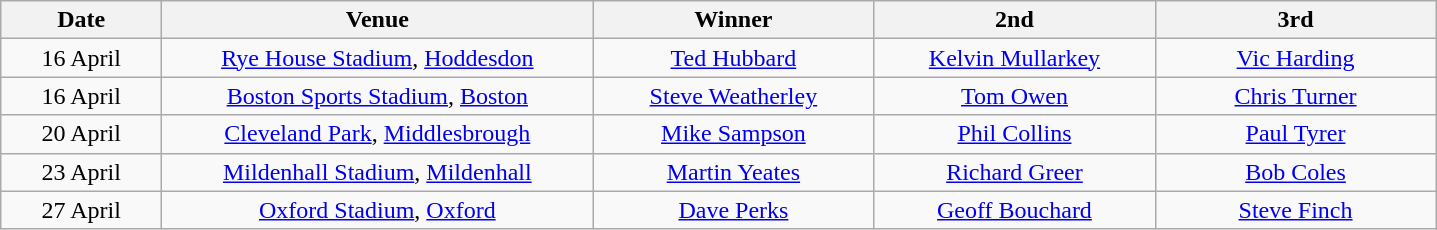<table class="wikitable" style="text-align:center">
<tr>
<th width=100>Date</th>
<th width=280>Venue</th>
<th width=180>Winner</th>
<th width=180>2nd</th>
<th width=180>3rd</th>
</tr>
<tr>
<td align=center>16 April</td>
<td><a href='#'>Rye House Stadium</a>, <a href='#'>Hoddesdon</a></td>
<td><a href='#'>Ted Hubbard</a></td>
<td><a href='#'>Kelvin Mullarkey</a></td>
<td><a href='#'>Vic Harding</a></td>
</tr>
<tr>
<td align=center>16 April</td>
<td><a href='#'>Boston Sports Stadium</a>, <a href='#'>Boston</a></td>
<td><a href='#'>Steve Weatherley</a></td>
<td><a href='#'>Tom Owen</a></td>
<td><a href='#'>Chris Turner</a></td>
</tr>
<tr>
<td align=center>20 April</td>
<td><a href='#'>Cleveland Park</a>, <a href='#'>Middlesbrough</a></td>
<td><a href='#'>Mike Sampson</a></td>
<td><a href='#'>Phil Collins</a></td>
<td><a href='#'>Paul Tyrer</a></td>
</tr>
<tr>
<td align=center>23 April</td>
<td><a href='#'>Mildenhall Stadium</a>, <a href='#'>Mildenhall</a></td>
<td><a href='#'>Martin Yeates</a></td>
<td><a href='#'>Richard Greer</a></td>
<td><a href='#'>Bob Coles</a></td>
</tr>
<tr>
<td align=center>27 April</td>
<td><a href='#'>Oxford Stadium</a>, <a href='#'>Oxford</a></td>
<td><a href='#'>Dave Perks</a></td>
<td><a href='#'>Geoff Bouchard</a></td>
<td><a href='#'>Steve Finch</a></td>
</tr>
</table>
